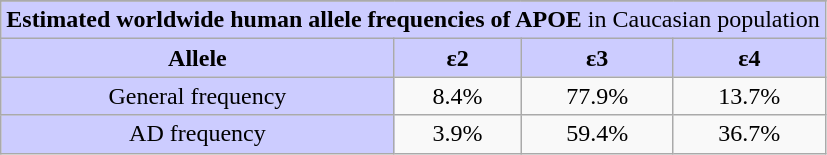<table class="wikitable">
<tr>
</tr>
<tr>
<td colspan="5"  align="center" style="color: black; background: #ccccff"><strong>Estimated worldwide human allele frequencies of APOE</strong> in Caucasian population</td>
</tr>
<tr>
<th align="center" style="color: black; background: #ccccff">Allele</th>
<th align="center" style="color: black; background: #ccccff">ε2</th>
<th align="center" style="color: black; background: #ccccff">ε3</th>
<th align="center" style="color: black; background: #ccccff">ε4</th>
</tr>
<tr>
<td align="center" style="color: black; background: #ccccff">General frequency</td>
<td align="center">8.4%</td>
<td align="center">77.9%</td>
<td align="center">13.7%</td>
</tr>
<tr>
<td align="center" style="color: black; background: #ccccff">AD frequency</td>
<td align="center">3.9%</td>
<td align="center">59.4%</td>
<td align="center">36.7%</td>
</tr>
</table>
